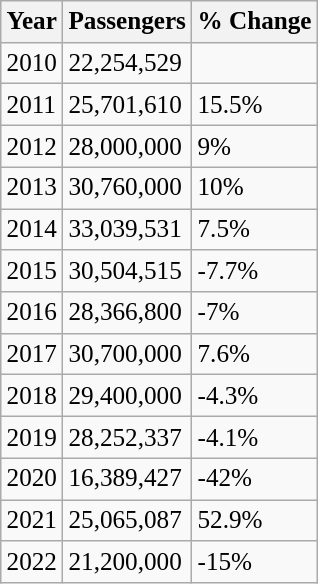<table class="wikitable" style="font-size: 105%">
<tr>
<th>Year</th>
<th>Passengers</th>
<th>% Change</th>
</tr>
<tr>
<td>2010</td>
<td>22,254,529</td>
<td></td>
</tr>
<tr>
<td>2011</td>
<td>25,701,610</td>
<td> 15.5%</td>
</tr>
<tr>
<td>2012</td>
<td>28,000,000</td>
<td> 9%</td>
</tr>
<tr>
<td>2013</td>
<td>30,760,000</td>
<td> 10%</td>
</tr>
<tr>
<td>2014</td>
<td>33,039,531</td>
<td> 7.5%</td>
</tr>
<tr>
<td>2015</td>
<td>30,504,515</td>
<td> -7.7%</td>
</tr>
<tr>
<td>2016</td>
<td>28,366,800</td>
<td> -7%</td>
</tr>
<tr>
<td>2017</td>
<td>30,700,000</td>
<td> 7.6%</td>
</tr>
<tr>
<td>2018</td>
<td>29,400,000</td>
<td> -4.3%</td>
</tr>
<tr>
<td>2019</td>
<td>28,252,337</td>
<td> -4.1%</td>
</tr>
<tr>
<td>2020</td>
<td>16,389,427</td>
<td> -42%</td>
</tr>
<tr>
<td>2021</td>
<td>25,065,087</td>
<td> 52.9%</td>
</tr>
<tr>
<td>2022</td>
<td>21,200,000</td>
<td> -15%</td>
</tr>
</table>
